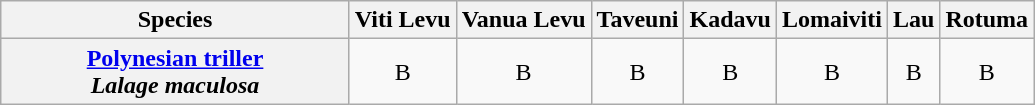<table class="wikitable" style="text-align:center">
<tr>
<th width="225">Species</th>
<th>Viti Levu</th>
<th>Vanua Levu</th>
<th>Taveuni</th>
<th>Kadavu</th>
<th>Lomaiviti</th>
<th>Lau</th>
<th>Rotuma</th>
</tr>
<tr>
<th><a href='#'>Polynesian triller</a><br><em>Lalage maculosa</em></th>
<td>B</td>
<td>B</td>
<td>B</td>
<td>B</td>
<td>B</td>
<td>B</td>
<td>B</td>
</tr>
</table>
